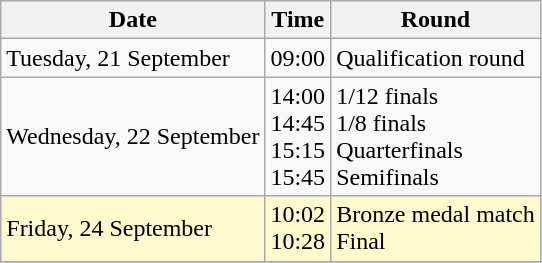<table class="wikitable">
<tr>
<th>Date</th>
<th>Time</th>
<th>Round</th>
</tr>
<tr>
<td>Tuesday, 21 September</td>
<td>09:00</td>
<td>Qualification round</td>
</tr>
<tr>
<td>Wednesday, 22 September</td>
<td>14:00 <br> 14:45 <br> 15:15 <br> 15:45</td>
<td>1/12 finals <br> 1/8 finals <br> Quarterfinals <br> Semifinals</td>
</tr>
<tr style=background:lemonchiffon>
<td>Friday, 24 September</td>
<td>10:02 <br> 10:28</td>
<td>Bronze medal match <br> Final</td>
</tr>
<tr>
</tr>
</table>
